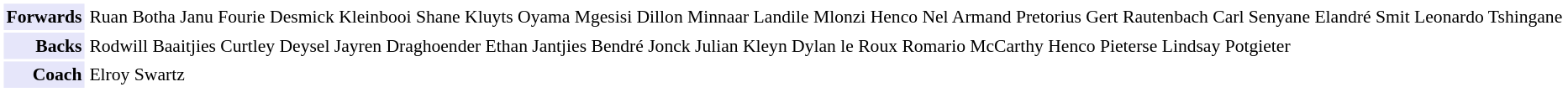<table cellpadding="2" style="border: 1px solid white; font-size:90%;">
<tr>
<td colspan="2" align="right" bgcolor="lavender"><strong>Forwards</strong></td>
<td align="left">Ruan Botha Janu Fourie Desmick Kleinbooi Shane Kluyts Oyama Mgesisi Dillon Minnaar Landile Mlonzi Henco Nel Armand Pretorius Gert Rautenbach Carl Senyane Elandré Smit Leonardo Tshingane</td>
</tr>
<tr>
<td colspan="2" align="right" bgcolor="lavender"><strong>Backs</strong></td>
<td align="left">Rodwill Baaitjies Curtley Deysel Jayren Draghoender Ethan Jantjies Bendré Jonck Julian Kleyn Dylan le Roux Romario McCarthy Henco Pieterse Lindsay Potgieter</td>
</tr>
<tr>
<td colspan="2" align="right" bgcolor="lavender"><strong>Coach</strong></td>
<td align="left">Elroy Swartz</td>
</tr>
</table>
